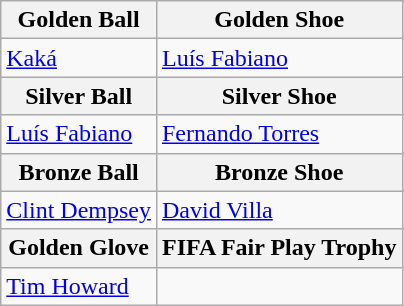<table class="wikitable style="text-align:center">
<tr>
<th>Golden Ball</th>
<th>Golden Shoe</th>
</tr>
<tr>
<td> <a href='#'>Kaká</a></td>
<td> <a href='#'>Luís Fabiano</a></td>
</tr>
<tr>
<th>Silver Ball</th>
<th>Silver Shoe</th>
</tr>
<tr>
<td> <a href='#'>Luís Fabiano</a></td>
<td> <a href='#'>Fernando Torres</a></td>
</tr>
<tr>
<th>Bronze Ball</th>
<th>Bronze Shoe</th>
</tr>
<tr>
<td> <a href='#'>Clint Dempsey</a></td>
<td> <a href='#'>David Villa</a></td>
</tr>
<tr>
<th>Golden Glove</th>
<th>FIFA Fair Play Trophy</th>
</tr>
<tr>
<td> <a href='#'>Tim Howard</a></td>
<td></td>
</tr>
</table>
